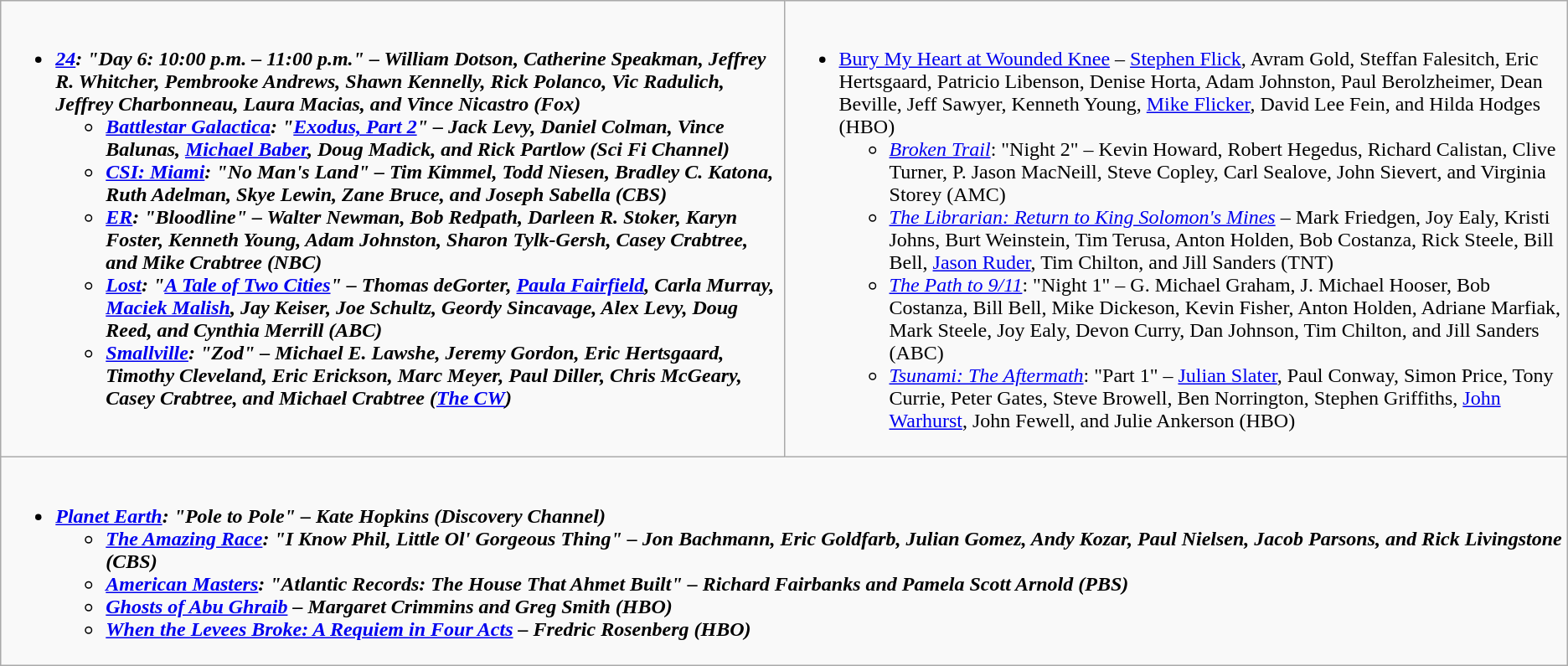<table class="wikitable">
<tr>
<td style="vertical-align:top;" width="50%"><br><ul><li><strong><em><a href='#'>24</a><em>: "Day 6: 10:00 p.m. – 11:00 p.m." – William Dotson, Catherine Speakman, Jeffrey R. Whitcher, Pembrooke Andrews, Shawn Kennelly, Rick Polanco, Vic Radulich, Jeffrey Charbonneau, Laura Macias, and Vince Nicastro (Fox)<strong><ul><li></em><a href='#'>Battlestar Galactica</a><em>: "<a href='#'>Exodus, Part 2</a>" – Jack Levy, Daniel Colman, Vince Balunas, <a href='#'>Michael Baber</a>, Doug Madick, and Rick Partlow (Sci Fi Channel)</li><li></em><a href='#'>CSI: Miami</a><em>: "No Man's Land" – Tim Kimmel, Todd Niesen, Bradley C. Katona, Ruth Adelman, Skye Lewin, Zane Bruce, and Joseph Sabella (CBS)</li><li></em><a href='#'>ER</a><em>: "Bloodline" – Walter Newman, Bob Redpath, Darleen R. Stoker, Karyn Foster, Kenneth Young, Adam Johnston, Sharon Tylk-Gersh, Casey Crabtree, and Mike Crabtree (NBC)</li><li></em><a href='#'>Lost</a><em>: "<a href='#'>A Tale of Two Cities</a>" – Thomas deGorter, <a href='#'>Paula Fairfield</a>, Carla Murray, <a href='#'>Maciek Malish</a>, Jay Keiser, Joe Schultz, Geordy Sincavage, Alex Levy, Doug Reed, and Cynthia Merrill (ABC)</li><li></em><a href='#'>Smallville</a><em>: "Zod" – Michael E. Lawshe, Jeremy Gordon, Eric Hertsgaard, Timothy Cleveland, Eric Erickson, Marc Meyer, Paul Diller, Chris McGeary, Casey Crabtree, and Michael Crabtree (<a href='#'>The CW</a>)</li></ul></li></ul></td>
<td style="vertical-align:top;" width="50%"><br><ul><li></em></strong><a href='#'>Bury My Heart at Wounded Knee</a></em> – <a href='#'>Stephen Flick</a>, Avram Gold, Steffan Falesitch, Eric Hertsgaard, Patricio Libenson, Denise Horta, Adam Johnston, Paul Berolzheimer, Dean Beville, Jeff Sawyer, Kenneth Young, <a href='#'>Mike Flicker</a>, David Lee Fein, and Hilda Hodges (HBO)</strong><ul><li><em><a href='#'>Broken Trail</a></em>: "Night 2" – Kevin Howard, Robert Hegedus, Richard Calistan, Clive Turner, P. Jason MacNeill, Steve Copley, Carl Sealove, John Sievert, and Virginia Storey (AMC)</li><li><em><a href='#'>The Librarian: Return to King Solomon's Mines</a></em> – Mark Friedgen, Joy Ealy, Kristi Johns, Burt Weinstein, Tim Terusa, Anton Holden, Bob Costanza, Rick Steele, Bill Bell, <a href='#'>Jason Ruder</a>, Tim Chilton, and Jill Sanders (TNT)</li><li><em><a href='#'>The Path to 9/11</a></em>: "Night 1" – G. Michael Graham, J. Michael Hooser, Bob Costanza, Bill Bell, Mike Dickeson, Kevin Fisher, Anton Holden, Adriane Marfiak, Mark Steele, Joy Ealy, Devon Curry, Dan Johnson, Tim Chilton, and Jill Sanders (ABC)</li><li><em><a href='#'>Tsunami: The Aftermath</a></em>: "Part 1" – <a href='#'>Julian Slater</a>, Paul Conway, Simon Price, Tony Currie, Peter Gates, Steve Browell, Ben Norrington, Stephen Griffiths, <a href='#'>John Warhurst</a>, John Fewell, and Julie Ankerson (HBO)</li></ul></li></ul></td>
</tr>
<tr>
<td style="vertical-align:top;" width="50%" colspan="2"><br><ul><li><strong><em><a href='#'>Planet Earth</a><em>: "Pole to Pole" – Kate Hopkins (Discovery Channel)<strong><ul><li></em><a href='#'>The Amazing Race</a><em>: "I Know Phil, Little Ol' Gorgeous Thing" – Jon Bachmann, Eric Goldfarb, Julian Gomez, Andy Kozar, Paul Nielsen, Jacob Parsons, and Rick Livingstone (CBS)</li><li></em><a href='#'>American Masters</a><em>: "Atlantic Records: The House That Ahmet Built" – Richard Fairbanks and Pamela Scott Arnold (PBS)</li><li></em><a href='#'>Ghosts of Abu Ghraib</a><em> – Margaret Crimmins and Greg Smith (HBO)</li><li></em><a href='#'>When the Levees Broke: A Requiem in Four Acts</a><em> – Fredric Rosenberg (HBO)</li></ul></li></ul></td>
</tr>
</table>
